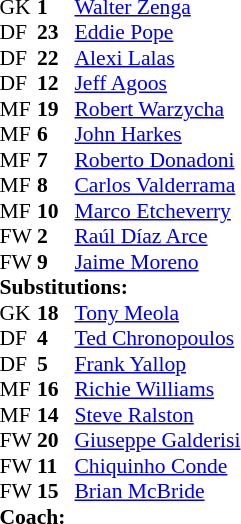<table style="font-size:90%; margin:0.2em auto;" cellspacing="0" cellpadding="0">
<tr>
<th width="25"></th>
<th width="25"></th>
</tr>
<tr>
<td>GK</td>
<td><strong>1 </strong></td>
<td> <a href='#'>Walter Zenga</a></td>
<td></td>
<td></td>
</tr>
<tr>
<td>DF</td>
<td><strong>23</strong></td>
<td> <a href='#'>Eddie Pope</a></td>
<td></td>
<td></td>
</tr>
<tr>
<td>DF</td>
<td><strong>22</strong></td>
<td> <a href='#'>Alexi Lalas</a></td>
<td></td>
<td></td>
</tr>
<tr>
<td>DF</td>
<td><strong>12</strong></td>
<td> <a href='#'>Jeff Agoos</a></td>
</tr>
<tr>
<td>MF</td>
<td><strong>19</strong></td>
<td> <a href='#'>Robert Warzycha</a></td>
<td></td>
<td></td>
<td></td>
</tr>
<tr>
<td>MF</td>
<td><strong>6</strong></td>
<td> <a href='#'>John Harkes</a></td>
<td></td>
<td></td>
</tr>
<tr>
<td>MF</td>
<td><strong>7</strong></td>
<td> <a href='#'>Roberto Donadoni</a></td>
<td></td>
<td></td>
</tr>
<tr>
<td>MF</td>
<td><strong>8</strong></td>
<td> <a href='#'>Carlos Valderrama</a></td>
</tr>
<tr>
<td>MF</td>
<td><strong>10</strong></td>
<td> <a href='#'>Marco Etcheverry</a></td>
<td></td>
<td></td>
</tr>
<tr>
<td>FW</td>
<td><strong>2</strong></td>
<td> <a href='#'>Raúl Díaz Arce</a></td>
<td></td>
<td></td>
<td></td>
</tr>
<tr>
<td>FW</td>
<td><strong>9</strong></td>
<td> <a href='#'>Jaime Moreno</a></td>
<td></td>
<td></td>
</tr>
<tr>
<td colspan=3><strong>Substitutions:</strong></td>
</tr>
<tr>
<td>GK</td>
<td><strong>18</strong></td>
<td> <a href='#'>Tony Meola</a></td>
<td></td>
<td></td>
</tr>
<tr>
<td>DF</td>
<td><strong>4</strong></td>
<td> <a href='#'>Ted Chronopoulos</a></td>
<td></td>
<td></td>
</tr>
<tr>
<td>DF</td>
<td><strong>5</strong></td>
<td> <a href='#'>Frank Yallop</a></td>
<td></td>
<td></td>
</tr>
<tr>
<td>MF</td>
<td><strong>16</strong></td>
<td> <a href='#'>Richie Williams</a></td>
<td></td>
<td></td>
</tr>
<tr>
<td>MF</td>
<td><strong>14</strong></td>
<td> <a href='#'>Steve Ralston</a></td>
<td></td>
<td></td>
</tr>
<tr>
<td>FW</td>
<td><strong>20</strong></td>
<td> <a href='#'>Giuseppe Galderisi</a></td>
<td></td>
<td></td>
</tr>
<tr>
<td>FW</td>
<td><strong>11</strong></td>
<td> <a href='#'>Chiquinho Conde</a></td>
<td></td>
<td></td>
</tr>
<tr>
<td>FW</td>
<td><strong>15</strong></td>
<td> <a href='#'>Brian McBride</a></td>
<td></td>
<td></td>
</tr>
<tr>
<td colspan=3><strong>Coach:</strong></td>
</tr>
<tr>
<td colspan=3></td>
</tr>
</table>
